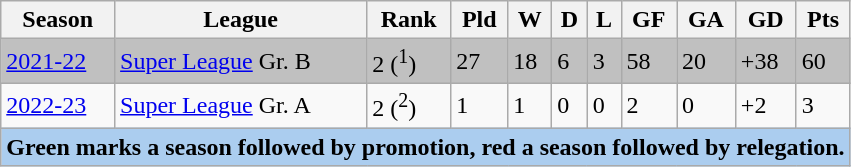<table class="wikitable">
<tr>
<th>Season</th>
<th>League</th>
<th>Rank</th>
<th>Pld</th>
<th>W</th>
<th>D</th>
<th>L</th>
<th>GF</th>
<th>GA</th>
<th>GD</th>
<th>Pts</th>
</tr>
<tr bgcolor=silver>
<td><a href='#'>2021-22</a></td>
<td align=left><a href='#'>Super League</a> Gr. B</td>
<td>2 (<sup>1</sup>)</td>
<td>27</td>
<td>18</td>
<td>6</td>
<td>3</td>
<td>58</td>
<td>20</td>
<td>+38</td>
<td>60</td>
</tr>
<tr>
<td><a href='#'>2022-23</a></td>
<td align=left><a href='#'>Super League</a> Gr. A</td>
<td>2 (<sup>2</sup>)</td>
<td>1</td>
<td>1</td>
<td>0</td>
<td>0</td>
<td>2</td>
<td>0</td>
<td>+2</td>
<td>3</td>
</tr>
<tr bgcolor=#abcdef>
<td colspan=11 align=center><strong>Green marks a season followed by promotion, red a season followed by relegation.</strong></td>
</tr>
</table>
